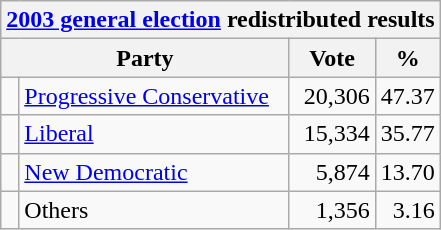<table class="wikitable">
<tr>
<th colspan="4"><a href='#'>2003 general election</a> redistributed results</th>
</tr>
<tr>
<th bgcolor="#DDDDFF" width="130px" colspan="2">Party</th>
<th bgcolor="#DDDDFF" width="50px">Vote</th>
<th bgcolor="#DDDDFF" width="30px">%</th>
</tr>
<tr>
<td> </td>
<td><a href='#'>Progressive Conservative</a></td>
<td align=right>20,306</td>
<td align=right>47.37</td>
</tr>
<tr>
<td> </td>
<td><a href='#'>Liberal</a></td>
<td align=right>15,334</td>
<td align=right>35.77</td>
</tr>
<tr>
<td> </td>
<td><a href='#'>New Democratic</a></td>
<td align=right>5,874</td>
<td align=right>13.70</td>
</tr>
<tr>
<td> </td>
<td>Others</td>
<td align=right>1,356</td>
<td align=right>3.16</td>
</tr>
</table>
